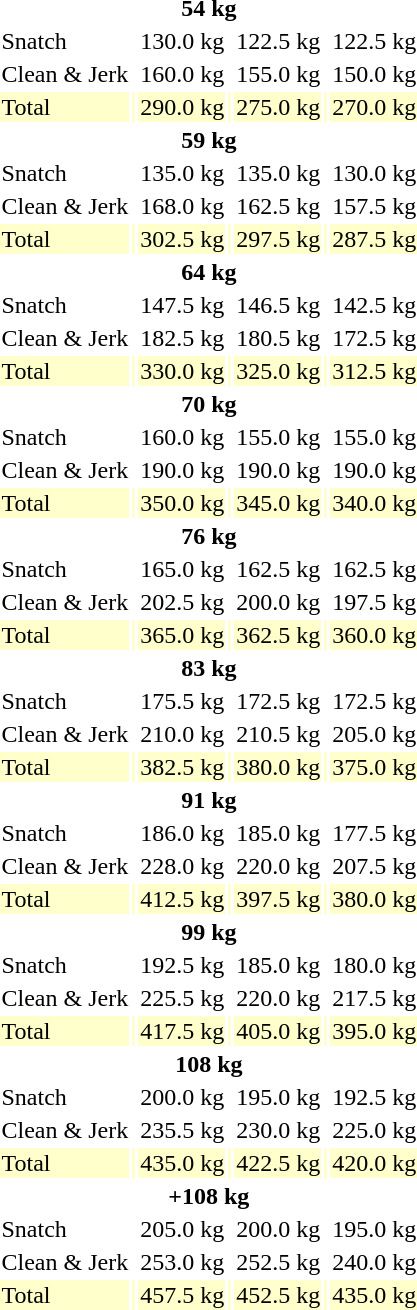<table>
<tr>
<th colspan=7>54 kg</th>
</tr>
<tr>
<td>Snatch</td>
<td></td>
<td>130.0 kg<br></td>
<td></td>
<td>122.5 kg</td>
<td></td>
<td>122.5 kg</td>
</tr>
<tr>
<td>Clean & Jerk</td>
<td></td>
<td>160.0 kg<br></td>
<td></td>
<td>155.0 kg</td>
<td></td>
<td>150.0 kg</td>
</tr>
<tr bgcolor=#ffffcc>
<td>Total</td>
<td></td>
<td>290.0 kg<br></td>
<td></td>
<td>275.0 kg</td>
<td></td>
<td>270.0 kg</td>
</tr>
<tr>
<th colspan=7>59 kg</th>
</tr>
<tr>
<td>Snatch</td>
<td></td>
<td>135.0 kg</td>
<td></td>
<td>135.0 kg</td>
<td></td>
<td>130.0 kg</td>
</tr>
<tr>
<td>Clean & Jerk</td>
<td></td>
<td>168.0 kg<br></td>
<td></td>
<td>162.5 kg</td>
<td></td>
<td>157.5 kg</td>
</tr>
<tr bgcolor=#ffffcc>
<td>Total</td>
<td></td>
<td>302.5 kg</td>
<td></td>
<td>297.5 kg</td>
<td></td>
<td>287.5 kg</td>
</tr>
<tr>
<th colspan=7>64 kg</th>
</tr>
<tr>
<td>Snatch</td>
<td></td>
<td>147.5 kg<br></td>
<td></td>
<td>146.5 kg</td>
<td></td>
<td>142.5 kg</td>
</tr>
<tr>
<td>Clean & Jerk</td>
<td></td>
<td>182.5 kg<br></td>
<td></td>
<td>180.5 kg</td>
<td></td>
<td>172.5 kg</td>
</tr>
<tr bgcolor=#ffffcc>
<td>Total</td>
<td></td>
<td>330.0 kg<br></td>
<td></td>
<td>325.0 kg</td>
<td></td>
<td>312.5 kg</td>
</tr>
<tr>
<th colspan=7>70 kg</th>
</tr>
<tr>
<td>Snatch</td>
<td></td>
<td>160.0 kg<br></td>
<td></td>
<td>155.0 kg</td>
<td></td>
<td>155.0 kg</td>
</tr>
<tr>
<td>Clean & Jerk</td>
<td></td>
<td>190.0 kg</td>
<td></td>
<td>190.0 kg</td>
<td></td>
<td>190.0 kg</td>
</tr>
<tr bgcolor=#ffffcc>
<td>Total</td>
<td></td>
<td>350.0 kg<br></td>
<td></td>
<td>345.0 kg</td>
<td></td>
<td>340.0 kg</td>
</tr>
<tr>
<th colspan=7>76 kg</th>
</tr>
<tr>
<td>Snatch</td>
<td></td>
<td>165.0 kg</td>
<td></td>
<td>162.5 kg</td>
<td></td>
<td>162.5 kg</td>
</tr>
<tr>
<td>Clean & Jerk</td>
<td></td>
<td>202.5 kg</td>
<td></td>
<td>200.0 kg</td>
<td></td>
<td>197.5 kg</td>
</tr>
<tr bgcolor=#ffffcc>
<td>Total</td>
<td></td>
<td>365.0 kg</td>
<td></td>
<td>362.5 kg</td>
<td></td>
<td>360.0 kg</td>
</tr>
<tr>
<th colspan=7>83 kg</th>
</tr>
<tr>
<td>Snatch</td>
<td></td>
<td>175.5 kg<br></td>
<td></td>
<td>172.5 kg</td>
<td></td>
<td>172.5 kg</td>
</tr>
<tr>
<td>Clean & Jerk</td>
<td></td>
<td>210.0 kg</td>
<td></td>
<td>210.5 kg<br></td>
<td></td>
<td>205.0 kg</td>
</tr>
<tr bgcolor=#ffffcc>
<td>Total</td>
<td></td>
<td>382.5 kg<br></td>
<td></td>
<td>380.0 kg</td>
<td></td>
<td>375.0 kg</td>
</tr>
<tr>
<th colspan=7>91 kg</th>
</tr>
<tr>
<td>Snatch</td>
<td></td>
<td>186.0 kg<br></td>
<td></td>
<td>185.0 kg</td>
<td></td>
<td>177.5 kg</td>
</tr>
<tr>
<td>Clean & Jerk</td>
<td></td>
<td>228.0 kg<br></td>
<td></td>
<td>220.0 kg</td>
<td></td>
<td>207.5 kg</td>
</tr>
<tr bgcolor=#ffffcc>
<td>Total</td>
<td></td>
<td>412.5 kg<br></td>
<td></td>
<td>397.5 kg</td>
<td></td>
<td>380.0 kg</td>
</tr>
<tr>
<th colspan=7>99 kg</th>
</tr>
<tr>
<td>Snatch</td>
<td></td>
<td>192.5 kg<br></td>
<td></td>
<td>185.0 kg</td>
<td></td>
<td>180.0 kg</td>
</tr>
<tr>
<td>Clean & Jerk</td>
<td></td>
<td>225.5 kg<br></td>
<td></td>
<td>220.0 kg</td>
<td></td>
<td>217.5 kg</td>
</tr>
<tr bgcolor=#ffffcc>
<td>Total</td>
<td></td>
<td>417.5 kg<br></td>
<td></td>
<td>405.0 kg</td>
<td></td>
<td>395.0 kg</td>
</tr>
<tr>
<th colspan=7>108 kg</th>
</tr>
<tr>
<td>Snatch</td>
<td></td>
<td>200.0 kg<br></td>
<td></td>
<td>195.0 kg</td>
<td></td>
<td>192.5 kg</td>
</tr>
<tr>
<td>Clean & Jerk</td>
<td></td>
<td>235.5 kg<br></td>
<td></td>
<td>230.0 kg</td>
<td></td>
<td>225.0 kg</td>
</tr>
<tr bgcolor=#ffffcc>
<td>Total</td>
<td></td>
<td>435.0 kg<br></td>
<td></td>
<td>422.5 kg</td>
<td></td>
<td>420.0 kg</td>
</tr>
<tr>
<th colspan=7>+108 kg</th>
</tr>
<tr>
<td>Snatch</td>
<td></td>
<td>205.0 kg<br></td>
<td></td>
<td>200.0 kg</td>
<td></td>
<td>195.0 kg</td>
</tr>
<tr>
<td>Clean & Jerk</td>
<td></td>
<td>253.0 kg<br></td>
<td></td>
<td>252.5 kg</td>
<td></td>
<td>240.0 kg</td>
</tr>
<tr bgcolor=#ffffcc>
<td>Total</td>
<td></td>
<td>457.5 kg<br></td>
<td></td>
<td>452.5 kg</td>
<td></td>
<td>435.0 kg</td>
</tr>
</table>
